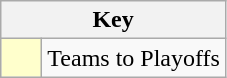<table class="wikitable" style="text-align: center;">
<tr>
<th colspan=2>Key</th>
</tr>
<tr>
<td style="background:#ffc; width:20px;"></td>
<td align=left>Teams to Playoffs</td>
</tr>
</table>
